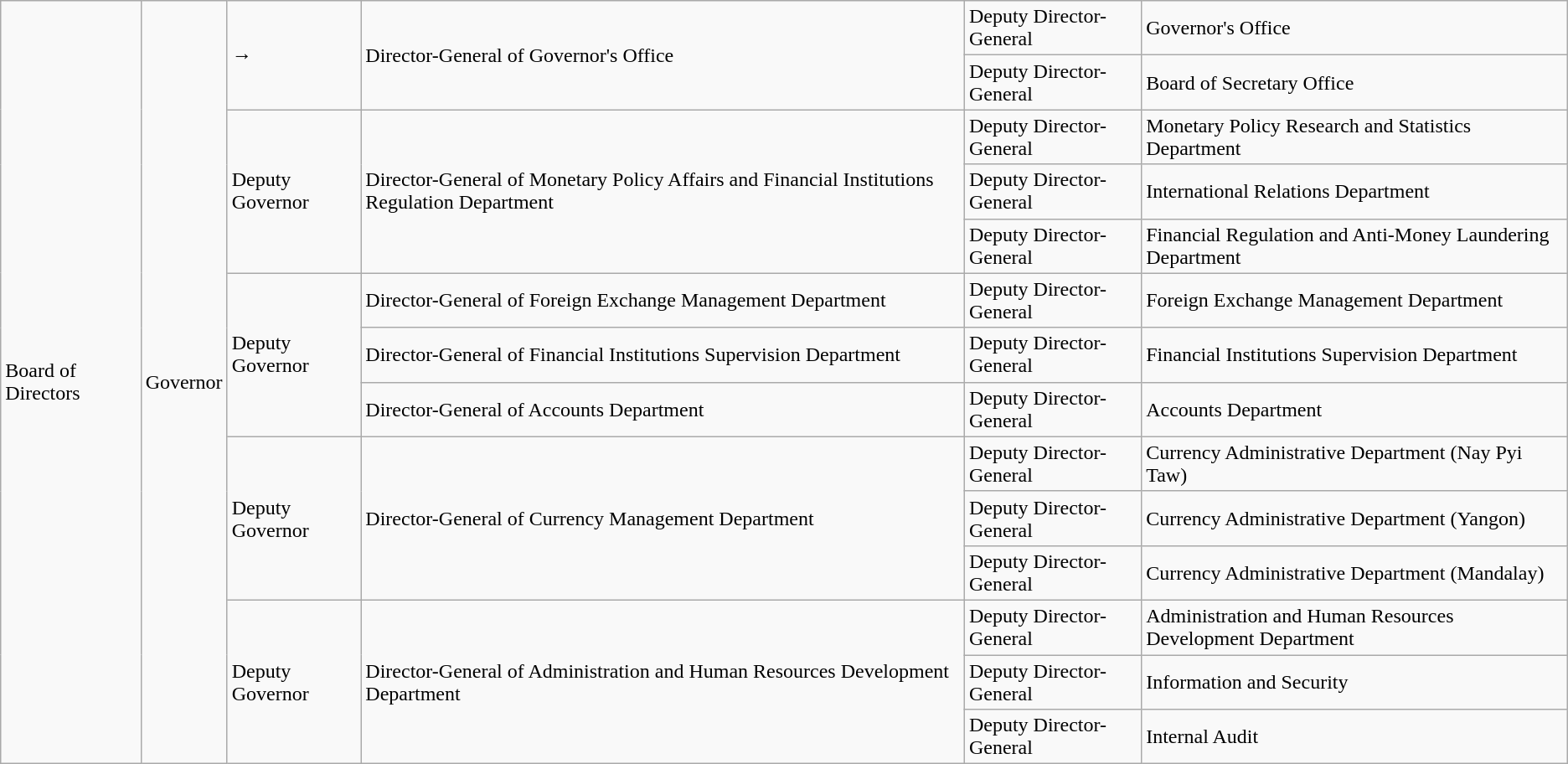<table class="wikitable">
<tr>
<td rowspan="14">Board of Directors</td>
<td rowspan="14">Governor</td>
<td rowspan="2"><strong>→</strong></td>
<td rowspan="2">Director-General of Governor's Office</td>
<td>Deputy Director-General</td>
<td>Governor's Office</td>
</tr>
<tr>
<td>Deputy Director-General</td>
<td>Board of Secretary Office</td>
</tr>
<tr>
<td rowspan="3">Deputy Governor</td>
<td rowspan="3">Director-General of Monetary Policy Affairs and Financial Institutions Regulation Department</td>
<td>Deputy Director-General</td>
<td>Monetary Policy Research and Statistics Department</td>
</tr>
<tr>
<td>Deputy Director-General</td>
<td>International Relations Department</td>
</tr>
<tr>
<td>Deputy Director-General</td>
<td>Financial Regulation and Anti-Money Laundering Department</td>
</tr>
<tr>
<td rowspan="3">Deputy Governor</td>
<td>Director-General of Foreign Exchange Management Department</td>
<td>Deputy Director-General</td>
<td>Foreign Exchange Management Department</td>
</tr>
<tr>
<td>Director-General of Financial Institutions Supervision Department</td>
<td>Deputy Director-General</td>
<td>Financial Institutions Supervision Department</td>
</tr>
<tr>
<td>Director-General of Accounts Department</td>
<td>Deputy Director-General</td>
<td>Accounts Department</td>
</tr>
<tr>
<td rowspan="3">Deputy Governor</td>
<td rowspan="3">Director-General of Currency Management Department</td>
<td>Deputy Director-General</td>
<td>Currency Administrative Department (Nay Pyi Taw)</td>
</tr>
<tr>
<td>Deputy Director-General</td>
<td>Currency Administrative Department (Yangon)</td>
</tr>
<tr>
<td>Deputy Director-General</td>
<td>Currency Administrative Department (Mandalay)</td>
</tr>
<tr>
<td rowspan="3">Deputy Governor</td>
<td rowspan="3">Director-General of Administration and Human Resources Development Department</td>
<td>Deputy Director-General</td>
<td>Administration and Human Resources Development Department</td>
</tr>
<tr>
<td>Deputy Director-General</td>
<td>Information and Security</td>
</tr>
<tr>
<td>Deputy Director-General</td>
<td>Internal Audit</td>
</tr>
</table>
